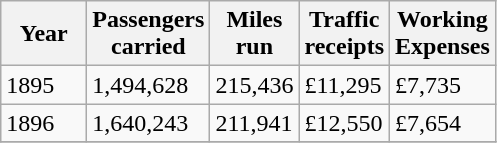<table class="wikitable sortable">
<tr>
<th style="width:50px">Year</th>
<th style="width:50px">Passengers carried</th>
<th style="width:50px">Miles run</th>
<th style="width:50px">Traffic receipts</th>
<th style="width:50px">Working Expenses</th>
</tr>
<tr>
<td>1895</td>
<td>1,494,628</td>
<td>215,436</td>
<td>£11,295</td>
<td>£7,735</td>
</tr>
<tr>
<td>1896</td>
<td>1,640,243</td>
<td>211,941</td>
<td>£12,550</td>
<td>£7,654</td>
</tr>
<tr>
</tr>
</table>
